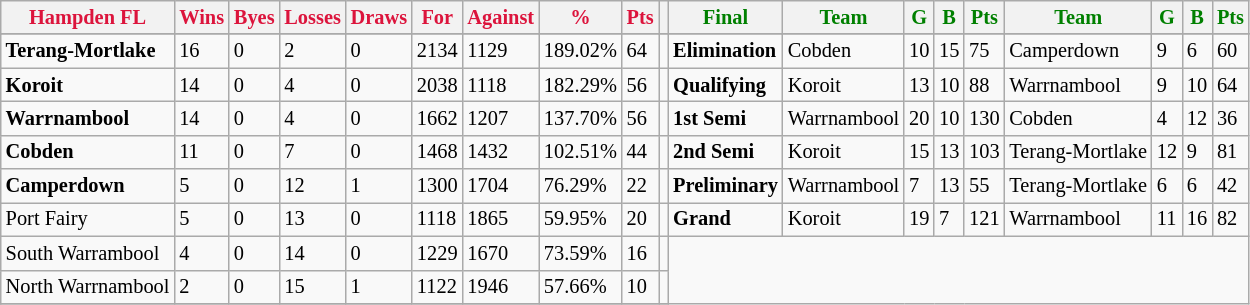<table style="font-size: 85%; text-align: left;" class="wikitable">
<tr>
<th style="color:crimson">Hampden FL</th>
<th style="color:crimson">Wins</th>
<th style="color:crimson">Byes</th>
<th style="color:crimson">Losses</th>
<th style="color:crimson">Draws</th>
<th style="color:crimson">For</th>
<th style="color:crimson">Against</th>
<th style="color:crimson">%</th>
<th style="color:crimson">Pts</th>
<th></th>
<th style="color:green">Final</th>
<th style="color:green">Team</th>
<th style="color:green">G</th>
<th style="color:green">B</th>
<th style="color:green">Pts</th>
<th style="color:green">Team</th>
<th style="color:green">G</th>
<th style="color:green">B</th>
<th style="color:green">Pts</th>
</tr>
<tr>
</tr>
<tr>
</tr>
<tr>
<td><strong>	Terang-Mortlake	</strong></td>
<td>16</td>
<td>0</td>
<td>2</td>
<td>0</td>
<td>2134</td>
<td>1129</td>
<td>189.02%</td>
<td>64</td>
<td></td>
<td><strong>Elimination</strong></td>
<td>Cobden</td>
<td>10</td>
<td>15</td>
<td>75</td>
<td>Camperdown</td>
<td>9</td>
<td>6</td>
<td>60</td>
</tr>
<tr>
<td><strong>	Koroit	</strong></td>
<td>14</td>
<td>0</td>
<td>4</td>
<td>0</td>
<td>2038</td>
<td>1118</td>
<td>182.29%</td>
<td>56</td>
<td></td>
<td><strong>Qualifying</strong></td>
<td>Koroit</td>
<td>13</td>
<td>10</td>
<td>88</td>
<td>Warrnambool</td>
<td>9</td>
<td>10</td>
<td>64</td>
</tr>
<tr>
<td><strong>	Warrnambool	</strong></td>
<td>14</td>
<td>0</td>
<td>4</td>
<td>0</td>
<td>1662</td>
<td>1207</td>
<td>137.70%</td>
<td>56</td>
<td></td>
<td><strong>1st Semi</strong></td>
<td>Warrnambool</td>
<td>20</td>
<td>10</td>
<td>130</td>
<td>Cobden</td>
<td>4</td>
<td>12</td>
<td>36</td>
</tr>
<tr>
<td><strong>	Cobden	</strong></td>
<td>11</td>
<td>0</td>
<td>7</td>
<td>0</td>
<td>1468</td>
<td>1432</td>
<td>102.51%</td>
<td>44</td>
<td></td>
<td><strong>2nd Semi</strong></td>
<td>Koroit</td>
<td>15</td>
<td>13</td>
<td>103</td>
<td>Terang-Mortlake</td>
<td>12</td>
<td>9</td>
<td>81</td>
</tr>
<tr>
<td><strong>	Camperdown	</strong></td>
<td>5</td>
<td>0</td>
<td>12</td>
<td>1</td>
<td>1300</td>
<td>1704</td>
<td>76.29%</td>
<td>22</td>
<td></td>
<td><strong>Preliminary</strong></td>
<td>Warrnambool</td>
<td>7</td>
<td>13</td>
<td>55</td>
<td>Terang-Mortlake</td>
<td>6</td>
<td>6</td>
<td>42</td>
</tr>
<tr>
<td>Port Fairy</td>
<td>5</td>
<td>0</td>
<td>13</td>
<td>0</td>
<td>1118</td>
<td>1865</td>
<td>59.95%</td>
<td>20</td>
<td></td>
<td><strong>Grand</strong></td>
<td>Koroit</td>
<td>19</td>
<td>7</td>
<td>121</td>
<td>Warrnambool</td>
<td>11</td>
<td>16</td>
<td>82</td>
</tr>
<tr>
<td>South Warrambool</td>
<td>4</td>
<td>0</td>
<td>14</td>
<td>0</td>
<td>1229</td>
<td>1670</td>
<td>73.59%</td>
<td>16</td>
<td></td>
</tr>
<tr>
<td>North Warrnambool</td>
<td>2</td>
<td>0</td>
<td>15</td>
<td>1</td>
<td>1122</td>
<td>1946</td>
<td>57.66%</td>
<td>10</td>
<td></td>
</tr>
<tr>
</tr>
</table>
